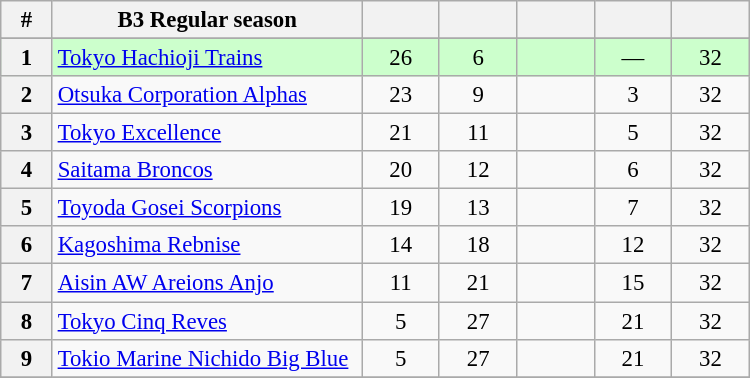<table class="wikitable" width="500" style="font-size:95%; text-align:center">
<tr>
<th width="5%">#</th>
<th width="30%">B3 Regular season</th>
<th width="7.5%"></th>
<th width="7.5%"></th>
<th width="7.5%"></th>
<th width="7.5%"></th>
<th width="7.5%"></th>
</tr>
<tr>
</tr>
<tr bgcolor=#ccffcc>
<th>1</th>
<td style="text-align:left;"><a href='#'>Tokyo Hachioji Trains</a></td>
<td>26</td>
<td>6</td>
<td></td>
<td>—</td>
<td>32</td>
</tr>
<tr>
<th>2</th>
<td style="text-align:left;"><a href='#'>Otsuka Corporation Alphas</a></td>
<td>23</td>
<td>9</td>
<td></td>
<td>3</td>
<td>32</td>
</tr>
<tr>
<th>3</th>
<td style="text-align:left;"><a href='#'>Tokyo Excellence</a></td>
<td>21</td>
<td>11</td>
<td></td>
<td>5</td>
<td>32</td>
</tr>
<tr>
<th>4</th>
<td style="text-align:left;"><a href='#'>Saitama Broncos</a></td>
<td>20</td>
<td>12</td>
<td></td>
<td>6</td>
<td>32</td>
</tr>
<tr>
<th>5</th>
<td style="text-align:left;"><a href='#'>Toyoda Gosei Scorpions</a></td>
<td>19</td>
<td>13</td>
<td></td>
<td>7</td>
<td>32</td>
</tr>
<tr>
<th>6</th>
<td style="text-align:left;"><a href='#'>Kagoshima Rebnise</a></td>
<td>14</td>
<td>18</td>
<td></td>
<td>12</td>
<td>32</td>
</tr>
<tr>
<th>7</th>
<td style="text-align:left;"><a href='#'>Aisin AW Areions Anjo</a></td>
<td>11</td>
<td>21</td>
<td></td>
<td>15</td>
<td>32</td>
</tr>
<tr>
<th>8</th>
<td style="text-align:left;"><a href='#'>Tokyo Cinq Reves</a></td>
<td>5</td>
<td>27</td>
<td></td>
<td>21</td>
<td>32</td>
</tr>
<tr>
<th>9</th>
<td style="text-align:left;"><a href='#'>Tokio Marine Nichido Big Blue</a></td>
<td>5</td>
<td>27</td>
<td></td>
<td>21</td>
<td>32</td>
</tr>
<tr>
</tr>
</table>
